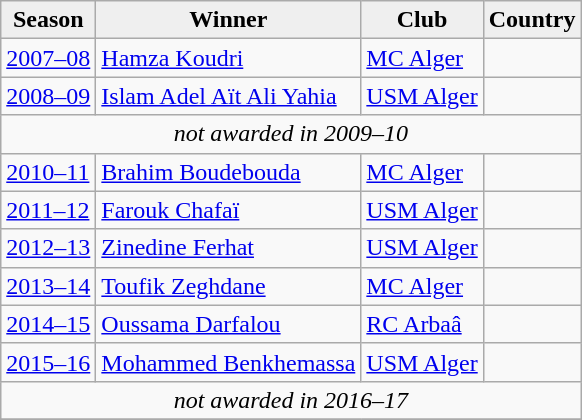<table class=wikitable>
<tr>
<th style="background:#efefef;">Season</th>
<th style="background:#efefef;">Winner</th>
<th style="background:#efefef;">Club</th>
<th style="background:#efefef;">Country</th>
</tr>
<tr>
<td><a href='#'>2007–08</a></td>
<td><a href='#'>Hamza Koudri</a></td>
<td><a href='#'>MC Alger</a></td>
<td></td>
</tr>
<tr>
<td><a href='#'>2008–09</a></td>
<td><a href='#'>Islam Adel Aït Ali Yahia</a></td>
<td><a href='#'>USM Alger</a></td>
<td></td>
</tr>
<tr>
<td align=center colspan=4><em>not awarded in 2009–10</em></td>
</tr>
<tr>
<td><a href='#'>2010–11</a></td>
<td><a href='#'>Brahim Boudebouda</a></td>
<td><a href='#'>MC Alger</a></td>
<td></td>
</tr>
<tr>
<td><a href='#'>2011–12</a></td>
<td><a href='#'>Farouk Chafaï</a></td>
<td><a href='#'>USM Alger</a></td>
<td></td>
</tr>
<tr>
<td><a href='#'>2012–13</a></td>
<td><a href='#'>Zinedine Ferhat</a></td>
<td><a href='#'>USM Alger</a></td>
<td></td>
</tr>
<tr>
<td><a href='#'>2013–14</a></td>
<td><a href='#'>Toufik Zeghdane</a></td>
<td><a href='#'>MC Alger</a></td>
<td></td>
</tr>
<tr>
<td><a href='#'>2014–15</a></td>
<td><a href='#'>Oussama Darfalou</a></td>
<td><a href='#'>RC Arbaâ</a></td>
<td></td>
</tr>
<tr>
<td><a href='#'>2015–16</a></td>
<td><a href='#'>Mohammed Benkhemassa</a></td>
<td><a href='#'>USM Alger</a></td>
<td></td>
</tr>
<tr>
<td align=center colspan=4><em>not awarded in 2016–17</em></td>
</tr>
<tr>
</tr>
</table>
